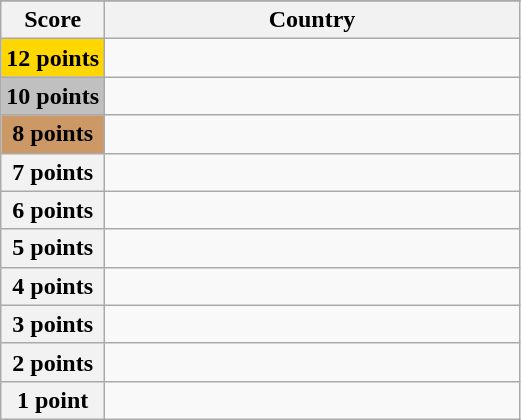<table class="wikitable">
<tr>
</tr>
<tr>
<th scope="col" width="20%">Score</th>
<th scope="col">Country</th>
</tr>
<tr>
<th scope="row" style="background:gold">12 points</th>
<td></td>
</tr>
<tr>
<th scope="row" style="background:silver">10 points</th>
<td></td>
</tr>
<tr>
<th scope="row" style="background:#CC9966">8 points</th>
<td></td>
</tr>
<tr>
<th scope="row" width=20%>7 points</th>
<td></td>
</tr>
<tr>
<th scope="row" width=20%>6 points</th>
<td></td>
</tr>
<tr>
<th scope="row" width=20%>5 points</th>
<td></td>
</tr>
<tr>
<th scope="row" width=20%>4 points</th>
<td></td>
</tr>
<tr>
<th scope="row" width=20%>3 points</th>
<td></td>
</tr>
<tr>
<th scope="row" width=20%>2 points</th>
<td></td>
</tr>
<tr>
<th scope="row" width=20%>1 point</th>
<td></td>
</tr>
</table>
